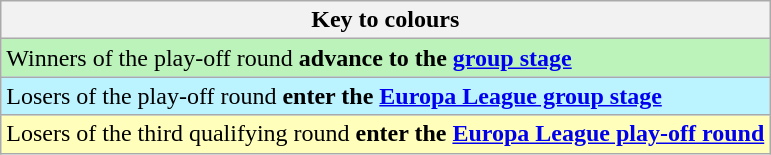<table class="wikitable">
<tr>
<th>Key to colours</th>
</tr>
<tr bgcolor=#bbf3bb>
<td>Winners of the play-off round <strong>advance to the <a href='#'>group stage</a></strong></td>
</tr>
<tr bgcolor=#bbf3ff>
<td>Losers of the play-off round <strong>enter the <a href='#'>Europa League group stage</a></strong></td>
</tr>
<tr bgcolor=#ffffbb>
<td>Losers of the third qualifying round <strong>enter the <a href='#'>Europa League play-off round</a></strong></td>
</tr>
</table>
